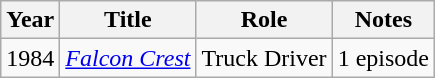<table class="wikitable">
<tr>
<th>Year</th>
<th>Title</th>
<th>Role</th>
<th>Notes</th>
</tr>
<tr>
<td>1984</td>
<td><em><a href='#'>Falcon Crest</a></em></td>
<td>Truck Driver</td>
<td>1 episode</td>
</tr>
</table>
